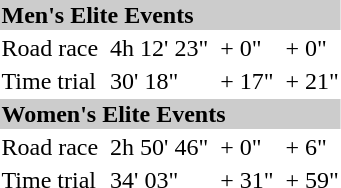<table>
<tr bgcolor="#cccccc">
<td colspan=7><strong>Men's Elite Events</strong></td>
</tr>
<tr>
<td>Road race</td>
<td></td>
<td>4h 12' 23"</td>
<td></td>
<td>+ 0"</td>
<td></td>
<td>+ 0"</td>
</tr>
<tr>
<td>Time trial</td>
<td></td>
<td>30' 18"</td>
<td></td>
<td>+ 17"</td>
<td></td>
<td>+ 21"</td>
</tr>
<tr bgcolor="#cccccc">
<td colspan=7><strong>Women's Elite Events</strong></td>
</tr>
<tr>
<td>Road race</td>
<td></td>
<td>2h 50' 46"</td>
<td></td>
<td>+ 0"</td>
<td></td>
<td>+ 6"</td>
</tr>
<tr>
<td>Time trial</td>
<td></td>
<td>34' 03"</td>
<td></td>
<td>+ 31"</td>
<td></td>
<td>+ 59"</td>
</tr>
</table>
